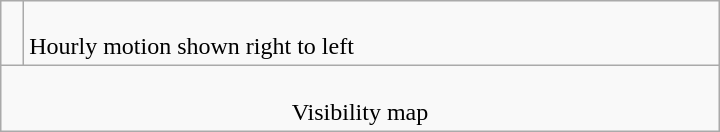<table class=wikitable width=480>
<tr>
<td></td>
<td><br>Hourly motion shown right to left</td>
</tr>
<tr align=center>
<td colspan=2><br>Visibility map</td>
</tr>
</table>
